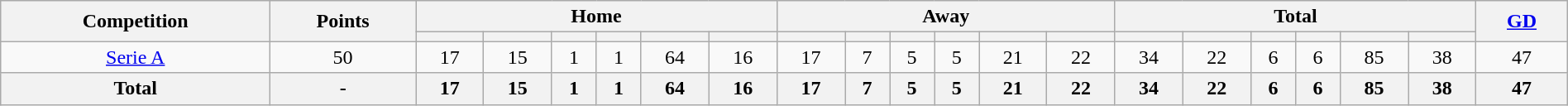<table class="wikitable" style="width:100%;margin:auto;clear:both;text-align:center;">
<tr>
<th rowspan="2">Competition</th>
<th rowspan="2">Points</th>
<th colspan="6">Home</th>
<th colspan="6">Away</th>
<th colspan="6">Total</th>
<th rowspan="2"><a href='#'>GD</a></th>
</tr>
<tr>
<th></th>
<th></th>
<th></th>
<th></th>
<th></th>
<th></th>
<th></th>
<th></th>
<th></th>
<th></th>
<th></th>
<th></th>
<th></th>
<th></th>
<th></th>
<th></th>
<th></th>
<th></th>
</tr>
<tr>
<td><a href='#'>Serie A</a></td>
<td>50</td>
<td>17</td>
<td>15</td>
<td>1</td>
<td>1</td>
<td>64</td>
<td>16</td>
<td>17</td>
<td>7</td>
<td>5</td>
<td>5</td>
<td>21</td>
<td>22</td>
<td>34</td>
<td>22</td>
<td>6</td>
<td>6</td>
<td>85</td>
<td>38</td>
<td>47</td>
</tr>
<tr>
<th>Total</th>
<th>-</th>
<th>17</th>
<th>15</th>
<th>1</th>
<th>1</th>
<th>64</th>
<th>16</th>
<th>17</th>
<th>7</th>
<th>5</th>
<th>5</th>
<th>21</th>
<th>22</th>
<th>34</th>
<th>22</th>
<th>6</th>
<th>6</th>
<th>85</th>
<th>38</th>
<th>47</th>
</tr>
</table>
